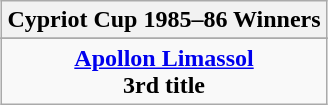<table class="wikitable" style="text-align:center;margin: 0 auto;">
<tr>
<th>Cypriot Cup 1985–86 Winners</th>
</tr>
<tr>
</tr>
<tr>
<td><strong><a href='#'>Apollon Limassol</a></strong><br><strong>3rd title</strong></td>
</tr>
</table>
